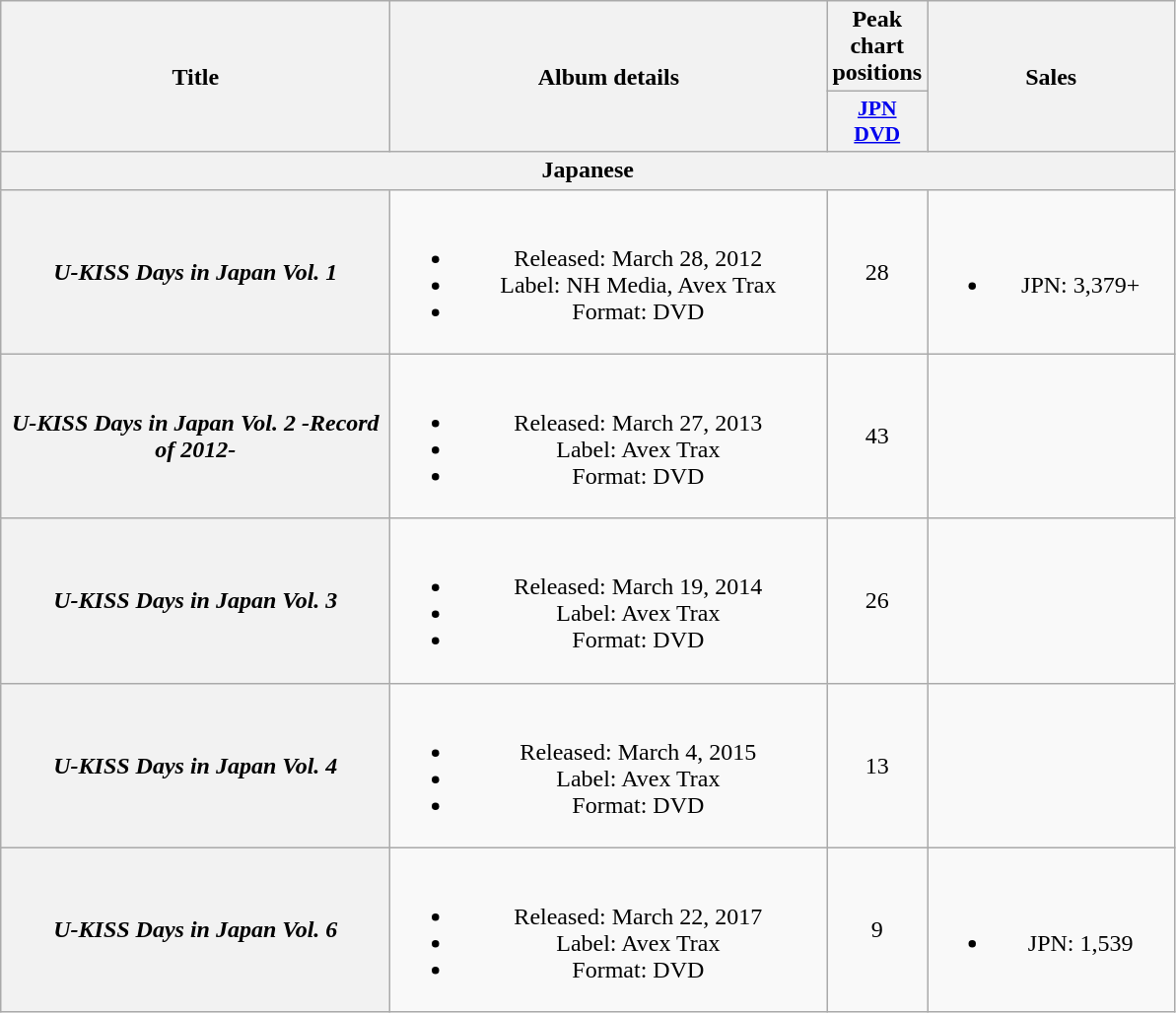<table class="wikitable plainrowheaders" style="text-align:center;">
<tr>
<th scope="col" rowspan="2" style="width:16em;">Title</th>
<th scope="col" rowspan="2" style="width:18em;">Album details</th>
<th scope="col" colspan="1">Peak chart positions</th>
<th scope="col" rowspan="2" style="width:10em;">Sales</th>
</tr>
<tr>
<th scope="col" style="width:2.5em;font-size:90%;"><a href='#'>JPN<br>DVD</a><br></th>
</tr>
<tr>
<th colspan="6">Japanese</th>
</tr>
<tr>
<th scope="row"><em>U-KISS Days in Japan Vol. 1</em></th>
<td><br><ul><li>Released: March 28, 2012</li><li>Label: NH Media, Avex Trax</li><li>Format: DVD</li></ul></td>
<td>28</td>
<td><br><ul><li>JPN: 3,379+</li></ul></td>
</tr>
<tr>
<th scope="row"><em>U-KISS Days in Japan Vol. 2 -Record of 2012-</em></th>
<td><br><ul><li>Released: March 27, 2013</li><li>Label: Avex Trax</li><li>Format: DVD</li></ul></td>
<td>43</td>
<td></td>
</tr>
<tr>
<th scope="row"><em>U-KISS Days in Japan Vol. 3</em></th>
<td><br><ul><li>Released: March 19, 2014</li><li>Label: Avex Trax</li><li>Format: DVD</li></ul></td>
<td>26</td>
<td></td>
</tr>
<tr>
<th scope="row"><em>U-KISS Days in Japan Vol. 4</em></th>
<td><br><ul><li>Released: March 4, 2015</li><li>Label: Avex Trax</li><li>Format: DVD</li></ul></td>
<td>13</td>
<td></td>
</tr>
<tr>
<th scope="row"><em>U-KISS Days in Japan Vol. 6</em></th>
<td><br><ul><li>Released: March 22, 2017</li><li>Label: Avex Trax</li><li>Format: DVD</li></ul></td>
<td>9</td>
<td><br><ul><li>JPN: 1,539</li></ul></td>
</tr>
</table>
